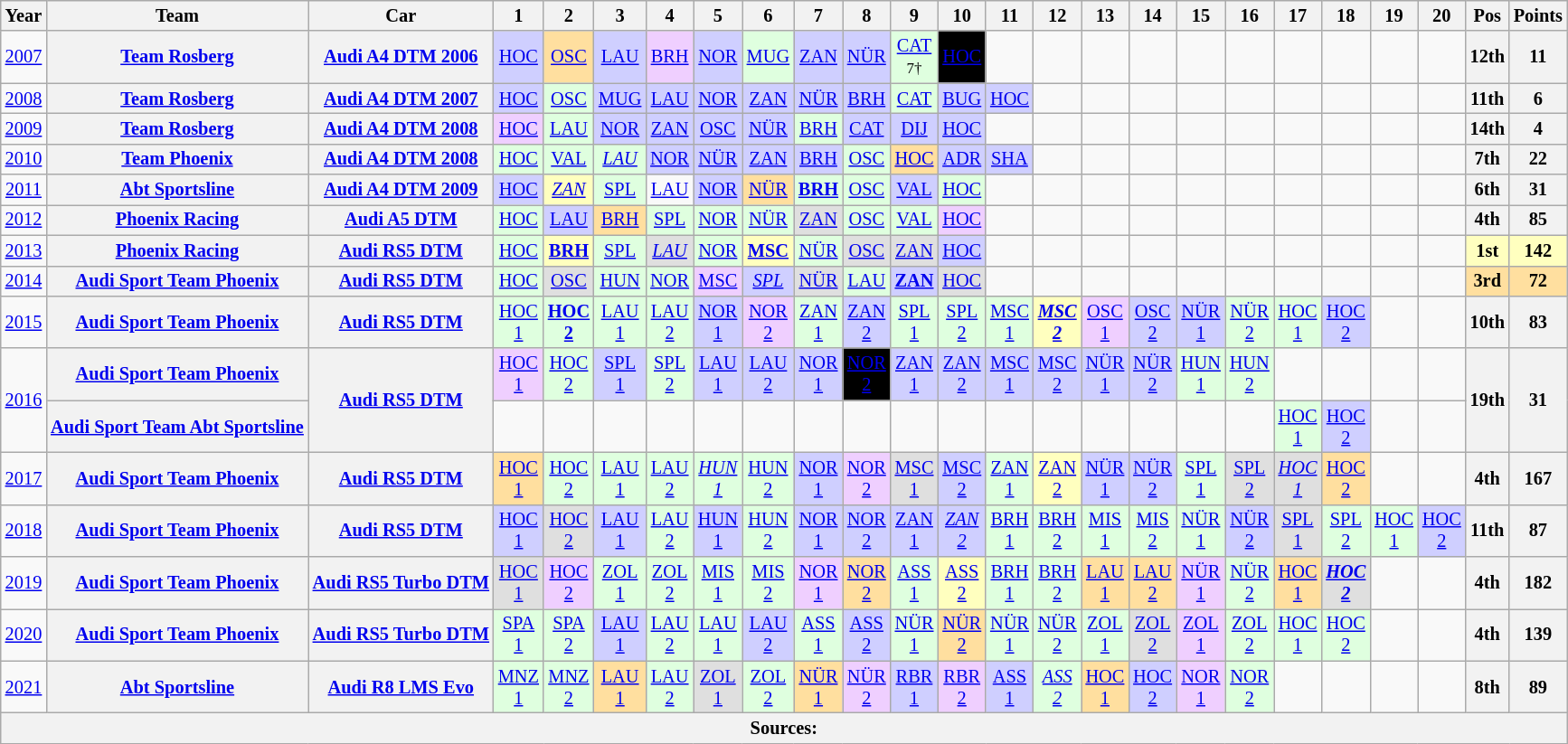<table class="wikitable" style="text-align:center; font-size:85%">
<tr>
<th>Year</th>
<th>Team</th>
<th>Car</th>
<th>1</th>
<th>2</th>
<th>3</th>
<th>4</th>
<th>5</th>
<th>6</th>
<th>7</th>
<th>8</th>
<th>9</th>
<th>10</th>
<th>11</th>
<th>12</th>
<th>13</th>
<th>14</th>
<th>15</th>
<th>16</th>
<th>17</th>
<th>18</th>
<th>19</th>
<th>20</th>
<th>Pos</th>
<th>Points</th>
</tr>
<tr>
<td><a href='#'>2007</a></td>
<th><a href='#'>Team Rosberg</a></th>
<th><a href='#'>Audi A4 DTM 2006</a></th>
<td style="background:#CFCFFF;"><a href='#'>HOC</a><br></td>
<td style="background:#ffdf9f;"><a href='#'>OSC</a><br></td>
<td style="background:#CFCFFF;"><a href='#'>LAU</a><br></td>
<td style="background:#efcfff;"><a href='#'>BRH</a><br></td>
<td style="background:#CFCFFF;"><a href='#'>NOR</a><br></td>
<td style="background:#DFFFDF;"><a href='#'>MUG</a><br></td>
<td style="background:#CFCFFF;"><a href='#'>ZAN</a><br></td>
<td style="background:#CFCFFF;"><a href='#'>NÜR</a><br></td>
<td style="background:#DFFFDF;"><a href='#'>CAT</a><br><small>7†</small></td>
<td style="background:#000000; color:white"><a href='#'><span>HOC</span></a><br></td>
<td></td>
<td></td>
<td></td>
<td></td>
<td></td>
<td></td>
<td></td>
<td></td>
<td></td>
<td></td>
<th>12th</th>
<th>11</th>
</tr>
<tr>
<td><a href='#'>2008</a></td>
<th><a href='#'>Team Rosberg</a></th>
<th><a href='#'>Audi A4 DTM 2007</a></th>
<td style="background:#CFCFFF;"><a href='#'>HOC</a><br></td>
<td style="background:#DFFFDF;"><a href='#'>OSC</a><br></td>
<td style="background:#CFCFFF;"><a href='#'>MUG</a><br></td>
<td style="background:#CFCFFF;"><a href='#'>LAU</a><br></td>
<td style="background:#CFCFFF;"><a href='#'>NOR</a><br></td>
<td style="background:#CFCFFF;"><a href='#'>ZAN</a><br></td>
<td style="background:#CFCFFF;"><a href='#'>NÜR</a><br></td>
<td style="background:#CFCFFF;"><a href='#'>BRH</a><br></td>
<td style="background:#DFFFDF;"><a href='#'>CAT</a><br></td>
<td style="background:#CFCFFF;"><a href='#'>BUG</a><br></td>
<td style="background:#CFCFFF;"><a href='#'>HOC</a><br></td>
<td></td>
<td></td>
<td></td>
<td></td>
<td></td>
<td></td>
<td></td>
<td></td>
<td></td>
<th>11th</th>
<th>6</th>
</tr>
<tr>
<td><a href='#'>2009</a></td>
<th><a href='#'>Team Rosberg</a></th>
<th><a href='#'>Audi A4 DTM 2008</a></th>
<td style="background:#efcfff;"><a href='#'>HOC</a><br></td>
<td style="background:#DFFFDF;"><a href='#'>LAU</a><br></td>
<td style="background:#CFCFFF;"><a href='#'>NOR</a><br></td>
<td style="background:#CFCFFF;"><a href='#'>ZAN</a><br></td>
<td style="background:#CFCFFF;"><a href='#'>OSC</a><br></td>
<td style="background:#CFCFFF;"><a href='#'>NÜR</a><br></td>
<td style="background:#DFFFDF;"><a href='#'>BRH</a><br></td>
<td style="background:#CFCFFF;"><a href='#'>CAT</a><br></td>
<td style="background:#CFCFFF;"><a href='#'>DIJ</a><br></td>
<td style="background:#CFCFFF;"><a href='#'>HOC</a><br></td>
<td></td>
<td></td>
<td></td>
<td></td>
<td></td>
<td></td>
<td></td>
<td></td>
<td></td>
<td></td>
<th>14th</th>
<th>4</th>
</tr>
<tr>
<td><a href='#'>2010</a></td>
<th><a href='#'>Team Phoenix</a></th>
<th><a href='#'>Audi A4 DTM 2008</a></th>
<td style="background:#DFFFDF;"><a href='#'>HOC</a><br></td>
<td style="background:#DFFFDF;"><a href='#'>VAL</a><br></td>
<td style="background:#DFFFDF;"><em><a href='#'>LAU</a></em><br></td>
<td style="background:#CFCFFF;"><a href='#'>NOR</a><br></td>
<td style="background:#CFCFFF;"><a href='#'>NÜR</a><br></td>
<td style="background:#CFCFFF;"><a href='#'>ZAN</a><br></td>
<td style="background:#CFCFFF;"><a href='#'>BRH</a><br></td>
<td style="background:#DFFFDF;"><a href='#'>OSC</a><br></td>
<td style="background:#ffdf9f;"><a href='#'>HOC</a><br></td>
<td style="background:#CFCFFF;"><a href='#'>ADR</a><br></td>
<td style="background:#CFCFFF;"><a href='#'>SHA</a><br></td>
<td></td>
<td></td>
<td></td>
<td></td>
<td></td>
<td></td>
<td></td>
<td></td>
<td></td>
<th>7th</th>
<th>22</th>
</tr>
<tr>
<td><a href='#'>2011</a></td>
<th><a href='#'>Abt Sportsline</a></th>
<th><a href='#'>Audi A4 DTM 2009</a></th>
<td style="background:#CFCFFF;"><a href='#'>HOC</a><br></td>
<td style="background:#FFFFBF;"><em><a href='#'>ZAN</a></em><br></td>
<td style="background:#DFFFDF;"><a href='#'>SPL</a><br></td>
<td><a href='#'>LAU</a></td>
<td style="background:#CFCFFF;"><a href='#'>NOR</a><br></td>
<td style="background:#FFDF9F;"><a href='#'>NÜR</a><br></td>
<td style="background:#DFFFDF;"><strong><a href='#'>BRH</a></strong><br></td>
<td style="background:#DFFFDF;"><a href='#'>OSC</a><br></td>
<td style="background:#CFCFFF;"><a href='#'>VAL</a><br></td>
<td style="background:#DFFFDF;"><a href='#'>HOC</a><br></td>
<td></td>
<td></td>
<td></td>
<td></td>
<td></td>
<td></td>
<td></td>
<td></td>
<td></td>
<td></td>
<th>6th</th>
<th>31</th>
</tr>
<tr>
<td><a href='#'>2012</a></td>
<th><a href='#'>Phoenix Racing</a></th>
<th><a href='#'>Audi A5 DTM</a></th>
<td style="background:#DFFFDF;"><a href='#'>HOC</a><br></td>
<td style="background:#CFCFFF;"><a href='#'>LAU</a><br></td>
<td style="background:#FFDF9F;"><a href='#'>BRH</a><br></td>
<td style="background:#DFFFDF;"><a href='#'>SPL</a><br></td>
<td style="background:#DFFFDF;"><a href='#'>NOR</a><br></td>
<td style="background:#DFFFDF;"><a href='#'>NÜR</a><br></td>
<td style="background:#DFDFDF;"><a href='#'>ZAN</a><br></td>
<td style="background:#DFFFDF;"><a href='#'>OSC</a><br></td>
<td style="background:#DFFFDF;"><a href='#'>VAL</a><br></td>
<td style="background:#EFCFFF;"><a href='#'>HOC</a><br></td>
<td></td>
<td></td>
<td></td>
<td></td>
<td></td>
<td></td>
<td></td>
<td></td>
<td></td>
<td></td>
<th>4th</th>
<th>85</th>
</tr>
<tr>
<td><a href='#'>2013</a></td>
<th><a href='#'>Phoenix Racing</a></th>
<th><a href='#'>Audi RS5 DTM</a></th>
<td style="background:#DFFFDF;"><a href='#'>HOC</a><br></td>
<td style="background:#FFFFBF;"><strong><a href='#'>BRH</a></strong><br></td>
<td style="background:#DFFFDF;"><a href='#'>SPL</a><br></td>
<td style="background:#DFDFDF;"><em><a href='#'>LAU</a></em><br></td>
<td style="background:#DFFFDF;"><a href='#'>NOR</a><br></td>
<td style="background:#FFFFBF;"><strong><a href='#'>MSC</a></strong><br></td>
<td style="background:#DFFFDF;"><a href='#'>NÜR</a><br></td>
<td style="background:#DFDFDF;"><a href='#'>OSC</a><br></td>
<td style="background:#DFDFDF;"><a href='#'>ZAN</a><br></td>
<td style="background:#CFCFFF;"><a href='#'>HOC</a><br></td>
<td></td>
<td></td>
<td></td>
<td></td>
<td></td>
<td></td>
<td></td>
<td></td>
<td></td>
<td></td>
<th style="background:#FFFFBF;">1st</th>
<th style="background:#FFFFBF;">142</th>
</tr>
<tr>
<td><a href='#'>2014</a></td>
<th><a href='#'>Audi Sport Team Phoenix</a></th>
<th><a href='#'>Audi RS5 DTM</a></th>
<td style="background:#DFFFDF;"><a href='#'>HOC</a><br></td>
<td style="background:#DFDFDF;"><a href='#'>OSC</a><br></td>
<td style="background:#DFFFDF;"><a href='#'>HUN</a><br></td>
<td style="background:#DFFFDF;"><a href='#'>NOR</a><br></td>
<td style="background:#EFCFFF;"><a href='#'>MSC</a><br></td>
<td style="background:#CFCFFF;"><em><a href='#'>SPL</a></em><br></td>
<td style="background:#DFDFDF;"><a href='#'>NÜR</a><br></td>
<td style="background:#DFFFDF;"><a href='#'>LAU</a><br></td>
<td style="background:#CFCFFF;"><strong><a href='#'>ZAN</a></strong><br></td>
<td style="background:#DFDFDF;"><a href='#'>HOC</a><br></td>
<td></td>
<td></td>
<td></td>
<td></td>
<td></td>
<td></td>
<td></td>
<td></td>
<td></td>
<td></td>
<th style="background:#FFDF9F;">3rd</th>
<th style="background:#FFDF9F;">72</th>
</tr>
<tr>
<td><a href='#'>2015</a></td>
<th><a href='#'>Audi Sport Team Phoenix</a></th>
<th><a href='#'>Audi RS5 DTM</a></th>
<td style="background:#DFFFDF;"><a href='#'>HOC<br>1</a><br></td>
<td style="background:#DFFFDF;"><strong><a href='#'>HOC<br>2</a></strong><br></td>
<td style="background:#DFFFDF;"><a href='#'>LAU<br>1</a><br></td>
<td style="background:#DFFFDF;"><a href='#'>LAU<br>2</a><br></td>
<td style="background:#CFCFFF;"><a href='#'>NOR<br>1</a><br></td>
<td style="background:#EFCFFF;"><a href='#'>NOR<br>2</a><br></td>
<td style="background:#DFFFDF;"><a href='#'>ZAN<br>1</a><br></td>
<td style="background:#CFCFFF;"><a href='#'>ZAN<br>2</a><br></td>
<td style="background:#DFFFDF;"><a href='#'>SPL<br>1</a><br></td>
<td style="background:#DFFFDF;"><a href='#'>SPL<br>2</a><br></td>
<td style="background:#DFFFDF;"><a href='#'>MSC<br>1</a><br></td>
<td style="background:#FFFFBF;"><strong><em><a href='#'>MSC<br>2</a></em></strong><br></td>
<td style="background:#EFCFFF;"><a href='#'>OSC<br>1</a><br></td>
<td style="background:#CFCFFF;"><a href='#'>OSC<br>2</a><br></td>
<td style="background:#CFCFFF;"><a href='#'>NÜR<br>1</a><br></td>
<td style="background:#DFFFDF;"><a href='#'>NÜR<br>2</a><br></td>
<td style="background:#DFFFDF;"><a href='#'>HOC<br>1</a><br></td>
<td style="background:#CFCFFF;"><a href='#'>HOC<br>2</a><br></td>
<td></td>
<td></td>
<th>10th</th>
<th>83</th>
</tr>
<tr>
<td rowspan=2><a href='#'>2016</a></td>
<th><a href='#'>Audi Sport Team Phoenix</a></th>
<th rowspan=2><a href='#'>Audi RS5 DTM</a></th>
<td style="background:#EFCFFF;"><a href='#'>HOC<br>1</a><br></td>
<td style="background:#DFFFDF;"><a href='#'>HOC<br>2</a><br></td>
<td style="background:#CFCFFF;"><a href='#'>SPL<br>1</a><br></td>
<td style="background:#DFFFDF;"><a href='#'>SPL<br>2</a><br></td>
<td style="background:#CFCFFF;"><a href='#'>LAU<br>1</a><br></td>
<td style="background:#CFCFFF;"><a href='#'>LAU<br>2</a><br></td>
<td style="background:#CFCFFF;"><a href='#'>NOR<br>1</a><br></td>
<td style="background:#000000; color:white;"><a href='#'><span>NOR<br>2</span></a><br></td>
<td style="background:#CFCFFF;"><a href='#'>ZAN<br>1</a><br></td>
<td style="background:#CFCFFF;"><a href='#'>ZAN<br>2</a><br></td>
<td style="background:#CFCFFF;"><a href='#'>MSC<br>1</a><br></td>
<td style="background:#CFCFFF;"><a href='#'>MSC<br>2</a><br></td>
<td style="background:#CFCFFF;"><a href='#'>NÜR<br>1</a><br></td>
<td style="background:#CFCFFF;"><a href='#'>NÜR<br>2</a><br></td>
<td style="background:#DFFFDF;"><a href='#'>HUN<br>1</a><br></td>
<td style="background:#DFFFDF;"><a href='#'>HUN<br>2</a><br></td>
<td></td>
<td></td>
<td></td>
<td></td>
<th rowspan=2>19th</th>
<th rowspan=2>31</th>
</tr>
<tr>
<th><a href='#'>Audi Sport Team Abt Sportsline</a></th>
<td></td>
<td></td>
<td></td>
<td></td>
<td></td>
<td></td>
<td></td>
<td></td>
<td></td>
<td></td>
<td></td>
<td></td>
<td></td>
<td></td>
<td></td>
<td></td>
<td style="background:#DFFFDF;"><a href='#'>HOC<br>1</a><br></td>
<td style="background:#CFCFFF;"><a href='#'>HOC<br>2</a><br></td>
<td></td>
<td></td>
</tr>
<tr>
<td><a href='#'>2017</a></td>
<th><a href='#'>Audi Sport Team Phoenix</a></th>
<th><a href='#'>Audi RS5 DTM</a></th>
<td style="background:#FFDF9F;"><a href='#'>HOC<br>1</a><br></td>
<td style="background:#DFFFDF;"><a href='#'>HOC<br>2</a><br></td>
<td style="background:#DFFFDF;"><a href='#'>LAU<br>1</a><br></td>
<td style="background:#DFFFDF;"><a href='#'>LAU<br>2</a><br></td>
<td style="background:#DFFFDF;"><em><a href='#'>HUN<br>1</a></em><br></td>
<td style="background:#DFFFDF;"><a href='#'>HUN<br>2</a><br></td>
<td style="background:#CFCFFF;"><a href='#'>NOR<br>1</a><br></td>
<td style="background:#EFCFFF;"><a href='#'>NOR<br>2</a><br></td>
<td style="background:#DFDFDF;"><a href='#'>MSC<br>1</a><br></td>
<td style="background:#CFCFFF;"><a href='#'>MSC<br>2</a><br></td>
<td style="background:#DFFFDF;"><a href='#'>ZAN<br>1</a><br></td>
<td style="background:#FFFFBF;"><a href='#'>ZAN<br>2</a><br></td>
<td style="background:#CFCFFF;"><a href='#'>NÜR<br>1</a><br></td>
<td style="background:#CFCFFF;"><a href='#'>NÜR<br>2</a><br></td>
<td style="background:#DFFFDF;"><a href='#'>SPL<br>1</a><br></td>
<td style="background:#DFDFDF;"><a href='#'>SPL<br>2</a><br></td>
<td style="background:#DFDFDF;"><em><a href='#'>HOC<br>1</a></em><br></td>
<td style="background:#FFDF9F;"><a href='#'>HOC<br>2</a><br></td>
<td></td>
<td></td>
<th>4th</th>
<th>167</th>
</tr>
<tr>
<td><a href='#'>2018</a></td>
<th><a href='#'>Audi Sport Team Phoenix</a></th>
<th><a href='#'>Audi RS5 DTM</a></th>
<td style="background:#CFCFFF;"><a href='#'>HOC<br>1</a><br></td>
<td style="background:#DFDFDF;"><a href='#'>HOC<br>2</a><br></td>
<td style="background:#CFCFFF;"><a href='#'>LAU<br>1</a><br></td>
<td style="background:#DFFFDF;"><a href='#'>LAU<br>2</a><br></td>
<td style="background:#CFCFFF;"><a href='#'>HUN<br>1</a><br></td>
<td style="background:#DFFFDF;"><a href='#'>HUN<br>2</a><br></td>
<td style="background:#CFCFFF;"><a href='#'>NOR<br>1</a><br></td>
<td style="background:#CFCFFF;"><a href='#'>NOR<br>2</a><br></td>
<td style="background:#CFCFFF;"><a href='#'>ZAN<br>1</a><br></td>
<td style="background:#CFCFFF;"><em><a href='#'>ZAN<br>2</a></em><br></td>
<td style="background:#DFFFDF;"><a href='#'>BRH<br>1</a><br></td>
<td style="background:#DFFFDF;"><a href='#'>BRH<br>2</a><br></td>
<td style="background:#DFFFDF;"><a href='#'>MIS<br>1</a><br></td>
<td style="background:#DFFFDF;"><a href='#'>MIS<br>2</a><br></td>
<td style="background:#DFFFDF;"><a href='#'>NÜR<br>1</a><br></td>
<td style="background:#CFCFFF;"><a href='#'>NÜR<br>2</a><br></td>
<td style="background:#DFDFDF;"><a href='#'>SPL<br>1</a><br></td>
<td style="background:#DFFFDF;"><a href='#'>SPL<br>2</a><br></td>
<td style="background:#DFFFDF;"><a href='#'>HOC<br>1</a><br></td>
<td style="background:#CFCFFF;"><a href='#'>HOC<br>2</a><br></td>
<th>11th</th>
<th>87</th>
</tr>
<tr>
<td><a href='#'>2019</a></td>
<th><a href='#'>Audi Sport Team Phoenix</a></th>
<th><a href='#'>Audi RS5 Turbo DTM</a></th>
<td style="background:#DFDFDF;"><a href='#'>HOC<br>1</a><br></td>
<td style="background:#EFCFFF;"><a href='#'>HOC<br>2</a><br></td>
<td style="background:#DFFFDF;"><a href='#'>ZOL<br>1</a><br></td>
<td style="background:#DFFFDF;"><a href='#'>ZOL<br>2</a><br></td>
<td style="background:#DFFFDF;"><a href='#'>MIS<br>1</a><br></td>
<td style="background:#DFFFDF;"><a href='#'>MIS<br>2</a><br></td>
<td style="background:#EFCFFF;"><a href='#'>NOR<br>1</a><br></td>
<td style="background:#FFDF9F;"><a href='#'>NOR<br>2</a><br></td>
<td style="background:#DFFFDF;"><a href='#'>ASS<br>1</a><br></td>
<td style="background:#FFFFBF;"><a href='#'>ASS<br>2</a><br></td>
<td style="background:#DFFFDF;"><a href='#'>BRH<br>1</a><br></td>
<td style="background:#DFFFDF;"><a href='#'>BRH<br>2</a><br></td>
<td style="background:#FFDF9F;"><a href='#'>LAU<br>1</a><br></td>
<td style="background:#FFDF9F;"><a href='#'>LAU<br>2</a><br></td>
<td style="background:#EFCFFF;"><a href='#'>NÜR<br>1</a><br></td>
<td style="background:#DFFFDF;"><a href='#'>NÜR<br>2</a><br></td>
<td style="background:#FFDF9F;"><a href='#'>HOC<br>1</a><br></td>
<td style="background:#DFDFDF;"><strong><em><a href='#'>HOC<br>2</a></em></strong><br></td>
<td></td>
<td></td>
<th>4th</th>
<th>182</th>
</tr>
<tr>
<td><a href='#'>2020</a></td>
<th><a href='#'>Audi Sport Team Phoenix</a></th>
<th><a href='#'>Audi RS5 Turbo DTM</a></th>
<td style="background:#DFFFDF;"><a href='#'>SPA<br>1</a><br></td>
<td style="background:#DFFFDF;"><a href='#'>SPA<br>2</a><br></td>
<td style="background:#CFCFFF;"><a href='#'>LAU<br>1</a><br></td>
<td style="background:#DFFFDF;"><a href='#'>LAU<br>2</a><br></td>
<td style="background:#DFFFDF;"><a href='#'>LAU<br>1</a><br></td>
<td style="background:#CFCFFF;"><a href='#'>LAU<br>2</a><br></td>
<td style="background:#DFFFDF;"><a href='#'>ASS<br>1</a><br></td>
<td style="background:#CFCFFF;"><a href='#'>ASS<br>2</a><br></td>
<td style="background:#DFFFDF;"><a href='#'>NÜR<br>1</a><br></td>
<td style="background:#FFDF9F;"><a href='#'>NÜR<br>2</a><br></td>
<td style="background:#DFFFDF;"><a href='#'>NÜR<br>1</a><br></td>
<td style="background:#DFFFDF;"><a href='#'>NÜR<br>2</a><br></td>
<td style="background:#DFFFDF;"><a href='#'>ZOL<br>1</a><br></td>
<td style="background:#DFDFDF;"><a href='#'>ZOL<br>2</a><br></td>
<td style="background:#EFCFFF;"><a href='#'>ZOL<br>1</a><br></td>
<td style="background:#DFFFDF;"><a href='#'>ZOL<br>2</a><br></td>
<td style="background:#DFFFDF;"><a href='#'>HOC<br>1</a><br></td>
<td style="background:#DFFFDF;"><a href='#'>HOC<br>2</a><br></td>
<td></td>
<td></td>
<th>4th</th>
<th>139</th>
</tr>
<tr>
<td><a href='#'>2021</a></td>
<th><a href='#'>Abt Sportsline</a></th>
<th><a href='#'>Audi R8 LMS Evo</a></th>
<td style="background:#DFFFDF;"><a href='#'>MNZ<br>1</a><br></td>
<td style="background:#DFFFDF;"><a href='#'>MNZ<br>2</a><br></td>
<td style="background:#FFDF9F;"><a href='#'>LAU<br>1</a><br></td>
<td style="background:#DFFFDF;"><a href='#'>LAU<br>2</a><br></td>
<td style="background:#DFDFDF;"><a href='#'>ZOL<br>1</a><br></td>
<td style="background:#DFFFDF;"><a href='#'>ZOL<br>2</a><br></td>
<td style="background:#FFDF9F;"><a href='#'>NÜR<br>1</a><br></td>
<td style="background:#EFCFFF;"><a href='#'>NÜR<br>2</a><br></td>
<td style="background:#CFCFFF;"><a href='#'>RBR<br>1</a><br></td>
<td style="background:#EFCFFF;"><a href='#'>RBR<br>2</a><br></td>
<td style="background:#CFCFFF;"><a href='#'>ASS<br>1</a><br></td>
<td style="background:#DFFFDF;"><em><a href='#'>ASS<br>2</a></em><br></td>
<td style="background:#FFDF9F;"><a href='#'>HOC<br>1</a><br></td>
<td style="background:#CFCFFF;"><a href='#'>HOC<br>2</a><br></td>
<td style="background:#EFCFFF;"><a href='#'>NOR<br>1</a><br></td>
<td style="background:#DFFFDF;"><a href='#'>NOR<br>2</a><br></td>
<td></td>
<td></td>
<td></td>
<td></td>
<th>8th</th>
<th>89</th>
</tr>
<tr>
<th colspan="25">Sources:</th>
</tr>
</table>
